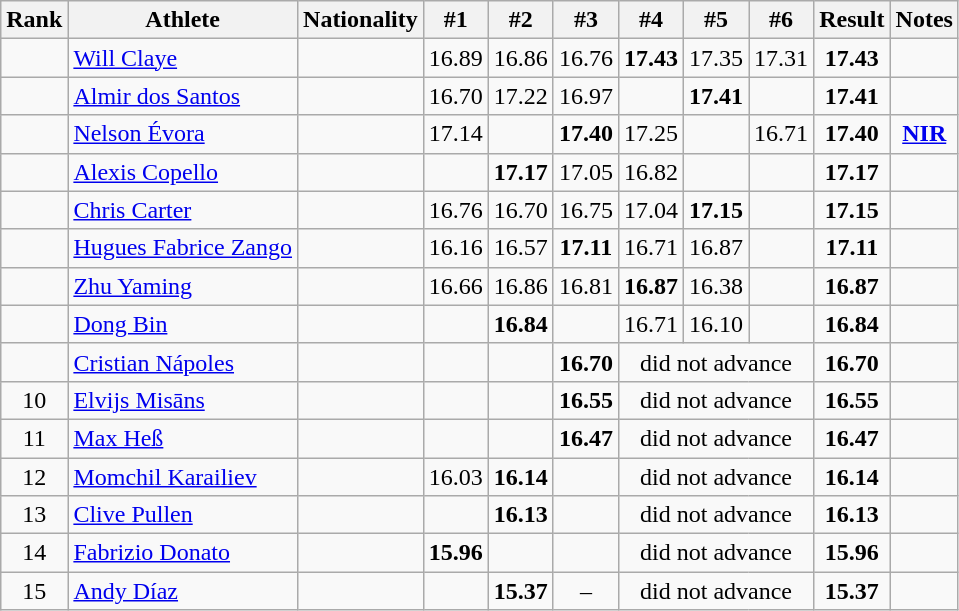<table class="wikitable sortable" style="text-align:center">
<tr>
<th>Rank</th>
<th>Athlete</th>
<th>Nationality</th>
<th>#1</th>
<th>#2</th>
<th>#3</th>
<th>#4</th>
<th>#5</th>
<th>#6</th>
<th>Result</th>
<th>Notes</th>
</tr>
<tr>
<td></td>
<td align=left><a href='#'>Will Claye</a></td>
<td align=left></td>
<td>16.89</td>
<td>16.86</td>
<td>16.76</td>
<td><strong>17.43</strong></td>
<td>17.35</td>
<td>17.31</td>
<td><strong>17.43</strong></td>
<td><strong></strong></td>
</tr>
<tr>
<td></td>
<td align=left><a href='#'>Almir dos Santos</a></td>
<td align=left></td>
<td>16.70</td>
<td>17.22</td>
<td>16.97</td>
<td></td>
<td><strong>17.41</strong></td>
<td></td>
<td><strong>17.41</strong></td>
<td></td>
</tr>
<tr>
<td></td>
<td align=left><a href='#'>Nelson Évora</a></td>
<td align=left></td>
<td>17.14</td>
<td></td>
<td><strong>17.40</strong></td>
<td>17.25</td>
<td></td>
<td>16.71</td>
<td><strong>17.40</strong></td>
<td><strong><a href='#'>NIR</a></strong></td>
</tr>
<tr>
<td></td>
<td align=left><a href='#'>Alexis Copello</a></td>
<td align=left></td>
<td></td>
<td><strong>17.17</strong></td>
<td>17.05</td>
<td>16.82</td>
<td></td>
<td></td>
<td><strong>17.17</strong></td>
<td></td>
</tr>
<tr>
<td></td>
<td align=left><a href='#'>Chris Carter</a></td>
<td align=left></td>
<td>16.76</td>
<td>16.70</td>
<td>16.75</td>
<td>17.04</td>
<td><strong>17.15</strong></td>
<td></td>
<td><strong>17.15</strong></td>
<td></td>
</tr>
<tr>
<td></td>
<td align=left><a href='#'>Hugues Fabrice Zango</a></td>
<td align=left></td>
<td>16.16</td>
<td>16.57</td>
<td><strong>17.11</strong></td>
<td>16.71</td>
<td>16.87</td>
<td></td>
<td><strong>17.11</strong></td>
<td></td>
</tr>
<tr>
<td></td>
<td align=left><a href='#'>Zhu Yaming</a></td>
<td align=left></td>
<td>16.66</td>
<td>16.86</td>
<td>16.81</td>
<td><strong>16.87</strong></td>
<td>16.38</td>
<td></td>
<td><strong>16.87</strong></td>
<td></td>
</tr>
<tr>
<td></td>
<td align=left><a href='#'>Dong Bin</a></td>
<td align=left></td>
<td></td>
<td><strong>16.84</strong></td>
<td></td>
<td>16.71</td>
<td>16.10</td>
<td></td>
<td><strong>16.84</strong></td>
<td></td>
</tr>
<tr>
<td></td>
<td align=left><a href='#'>Cristian Nápoles</a></td>
<td align=left></td>
<td></td>
<td></td>
<td><strong>16.70</strong></td>
<td colspan=3>did not advance</td>
<td><strong>16.70</strong></td>
<td></td>
</tr>
<tr>
<td>10</td>
<td align=left><a href='#'>Elvijs Misāns</a></td>
<td align=left></td>
<td></td>
<td></td>
<td><strong>16.55</strong></td>
<td colspan=3>did not advance</td>
<td><strong>16.55</strong></td>
<td></td>
</tr>
<tr>
<td>11</td>
<td align=left><a href='#'>Max Heß</a></td>
<td align=left></td>
<td></td>
<td></td>
<td><strong>16.47</strong></td>
<td colspan=3>did not advance</td>
<td><strong>16.47</strong></td>
<td></td>
</tr>
<tr>
<td>12</td>
<td align=left><a href='#'>Momchil Karailiev</a></td>
<td align=left></td>
<td>16.03</td>
<td><strong>16.14</strong></td>
<td></td>
<td colspan=3>did not advance</td>
<td><strong>16.14</strong></td>
<td></td>
</tr>
<tr>
<td>13</td>
<td align=left><a href='#'>Clive Pullen</a></td>
<td align=left></td>
<td></td>
<td><strong>16.13</strong></td>
<td></td>
<td colspan=3>did not advance</td>
<td><strong>16.13</strong></td>
<td></td>
</tr>
<tr>
<td>14</td>
<td align=left><a href='#'>Fabrizio Donato</a></td>
<td align=left></td>
<td><strong>15.96</strong></td>
<td></td>
<td></td>
<td colspan=3>did not advance</td>
<td><strong>15.96</strong></td>
<td></td>
</tr>
<tr>
<td>15</td>
<td align=left><a href='#'>Andy Díaz</a></td>
<td align=left></td>
<td></td>
<td><strong>15.37</strong></td>
<td>–</td>
<td colspan=3>did not advance</td>
<td><strong>15.37</strong></td>
<td></td>
</tr>
</table>
